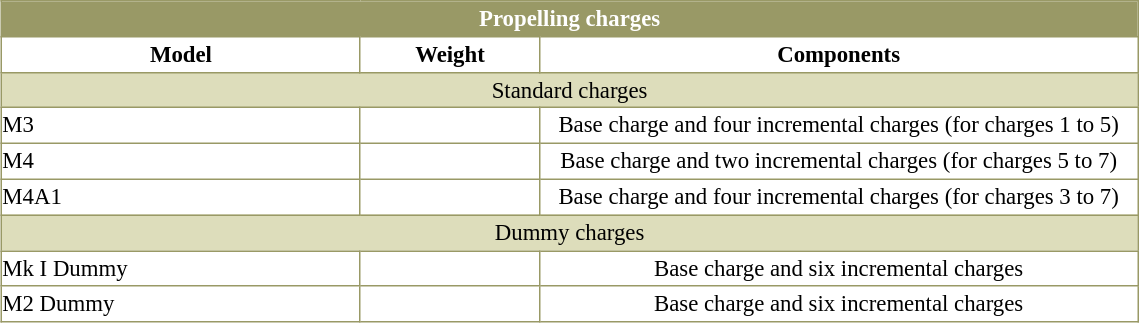<table border=0 cellspacing=2 cellpadding=0 style="margin:0 0 .5em 1em; width:60%; background:#fff; border-collapse:collapse; border:1px solid #996; line-height:1.5; font-size:95%;">
<tr style="vertical-align:top; text-align:center; border:1px solid #996; background-color:#996; color:#fff">
<td colspan="3"><strong>Propelling charges</strong></td>
</tr>
<tr style="vertical-align:top; text-align:center; border:1px solid #996;">
<td width="30%"  style="border:1px solid #996"><strong>Model</strong></td>
<td width="15%"  style="border:1px solid #996"><strong>Weight</strong></td>
<td width="50%"  style="border:1px solid #996"><strong>Components</strong></td>
</tr>
<tr style="vertical-align:top; text-align:center; border:1px solid #996; background-color:#ddb;">
<td colspan="3">Standard charges</td>
</tr>
<tr style="vertical-align:top; text-align:center;">
<td style="border:1px solid #996; text-align:left">M3</td>
<td style="border:1px solid #996"></td>
<td style="border:1px solid #996">Base charge and four incremental charges (for charges 1 to 5)</td>
</tr>
<tr style="vertical-align:top; text-align:center;">
<td style="border:1px solid #996; text-align:left">M4</td>
<td style="border:1px solid #996"></td>
<td style="border:1px solid #996">Base charge and two incremental charges (for charges 5 to 7)</td>
</tr>
<tr style="vertical-align:top; text-align:center;">
<td style="border:1px solid #996; text-align:left">M4A1</td>
<td style="border:1px solid #996"></td>
<td style="border:1px solid #996">Base charge and four incremental charges (for charges 3 to 7)</td>
</tr>
<tr style="vertical-align:top; text-align:center; border:1px solid #996; background-color:#ddb;">
<td colspan="3">Dummy charges</td>
</tr>
<tr style="vertical-align:top; text-align:center;">
<td style="border:1px solid #996; text-align:left">Mk I Dummy</td>
<td style="border:1px solid #996"></td>
<td style="border:1px solid #996">Base charge and six incremental charges</td>
</tr>
<tr style="vertical-align:top; text-align:center;">
<td style="border:1px solid #996; text-align:left">M2 Dummy</td>
<td style="border:1px solid #996"></td>
<td style="border:1px solid #996">Base charge and six incremental charges</td>
</tr>
</table>
